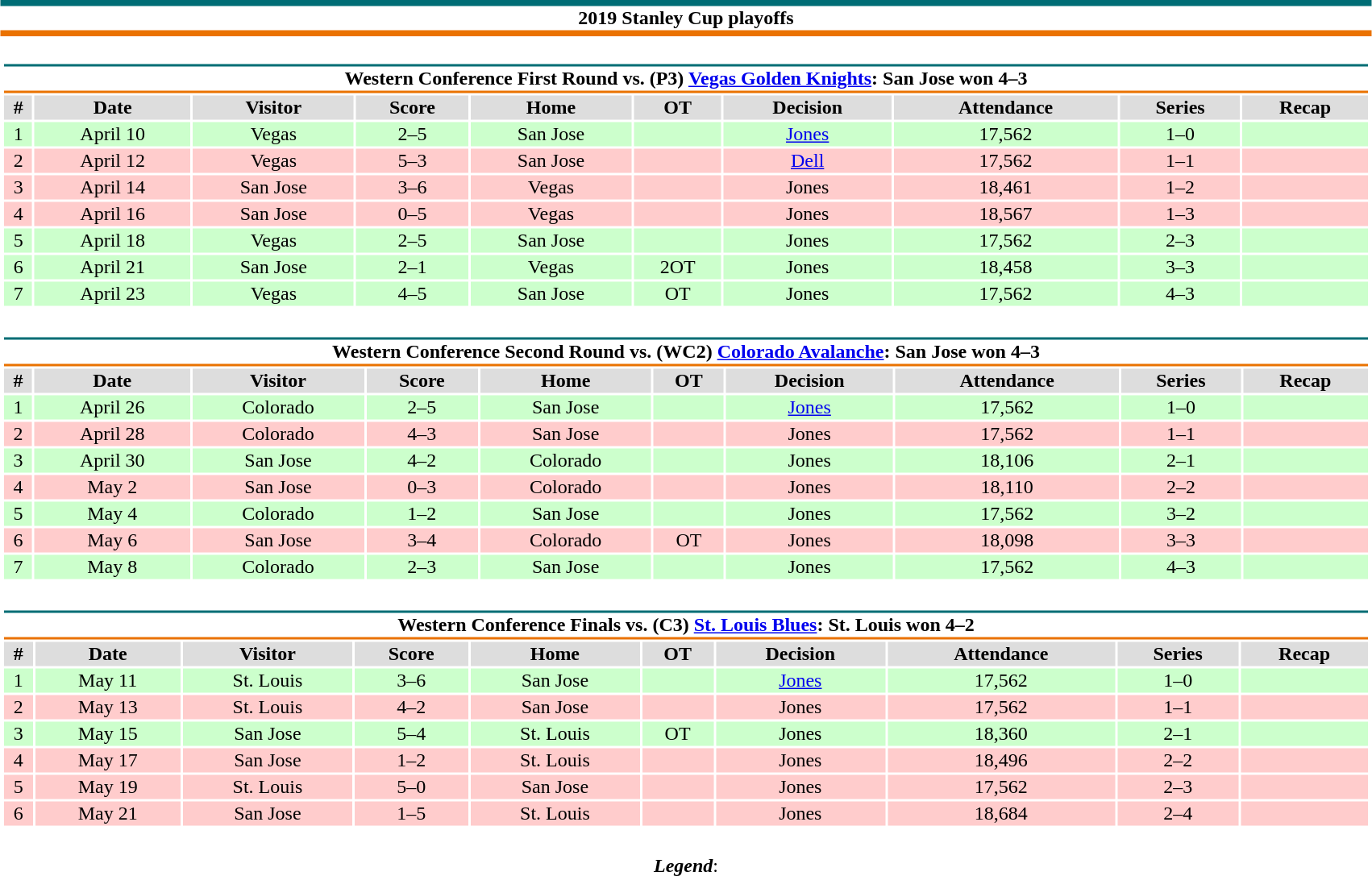<table class="toccolours" width=90% style="clear:both; margin:1.5em auto; text-align:center;">
<tr>
<th colspan=10 style="background:#FFFFFF; border-top:#006D75 5px solid; border-bottom:#EA7200 5px solid;">2019 Stanley Cup playoffs</th>
</tr>
<tr>
<td colspan=10><br><table class="toccolours collapsible collapsed" style="width:100%;">
<tr>
<th colspan=10 style="background:#FFFFFF; border-top:#006D75 2px solid; border-bottom:#EA7200 2px solid;">Western Conference First Round vs. (P3) <a href='#'>Vegas Golden Knights</a>: San Jose won 4–3</th>
</tr>
<tr style="background:#ddd;">
<th>#</th>
<th>Date</th>
<th>Visitor</th>
<th>Score</th>
<th>Home</th>
<th>OT</th>
<th>Decision</th>
<th>Attendance</th>
<th>Series</th>
<th>Recap</th>
</tr>
<tr bgcolor=ccffcc>
<td>1</td>
<td>April 10</td>
<td>Vegas</td>
<td>2–5</td>
<td>San Jose</td>
<td></td>
<td><a href='#'>Jones</a></td>
<td>17,562</td>
<td>1–0</td>
<td></td>
</tr>
<tr bgcolor=ffcccc>
<td>2</td>
<td>April 12</td>
<td>Vegas</td>
<td>5–3</td>
<td>San Jose</td>
<td></td>
<td><a href='#'>Dell</a></td>
<td>17,562</td>
<td>1–1</td>
<td></td>
</tr>
<tr bgcolor=ffcccc>
<td>3</td>
<td>April 14</td>
<td>San Jose</td>
<td>3–6</td>
<td>Vegas</td>
<td></td>
<td>Jones</td>
<td>18,461</td>
<td>1–2</td>
<td></td>
</tr>
<tr bgcolor=ffcccc>
<td>4</td>
<td>April 16</td>
<td>San Jose</td>
<td>0–5</td>
<td>Vegas</td>
<td></td>
<td>Jones</td>
<td>18,567</td>
<td>1–3</td>
<td></td>
</tr>
<tr bgcolor=ccffcc>
<td>5</td>
<td>April 18</td>
<td>Vegas</td>
<td>2–5</td>
<td>San Jose</td>
<td></td>
<td>Jones</td>
<td>17,562</td>
<td>2–3</td>
<td></td>
</tr>
<tr bgcolor=ccffcc>
<td>6</td>
<td>April 21</td>
<td>San Jose</td>
<td>2–1</td>
<td>Vegas</td>
<td>2OT</td>
<td>Jones</td>
<td>18,458</td>
<td>3–3</td>
<td></td>
</tr>
<tr bgcolor=ccffcc>
<td>7</td>
<td>April 23</td>
<td>Vegas</td>
<td>4–5</td>
<td>San Jose</td>
<td>OT</td>
<td>Jones</td>
<td>17,562</td>
<td>4–3</td>
<td></td>
</tr>
</table>
</td>
</tr>
<tr>
<td colspan=10><br><table class="toccolours collapsible collapsed" style="width:100%;">
<tr>
<th colspan=10 style="background:#FFFFFF; border-top:#006D75 2px solid; border-bottom:#EA7200 2px solid;">Western Conference Second Round vs. (WC2) <a href='#'>Colorado Avalanche</a>: San Jose won 4–3</th>
</tr>
<tr style="background:#ddd;">
<th>#</th>
<th>Date</th>
<th>Visitor</th>
<th>Score</th>
<th>Home</th>
<th>OT</th>
<th>Decision</th>
<th>Attendance</th>
<th>Series</th>
<th>Recap</th>
</tr>
<tr bgcolor=ccffcc>
<td>1</td>
<td>April 26</td>
<td>Colorado</td>
<td>2–5</td>
<td>San Jose</td>
<td></td>
<td><a href='#'>Jones</a></td>
<td>17,562</td>
<td>1–0</td>
<td></td>
</tr>
<tr bgcolor=ffcccc>
<td>2</td>
<td>April 28</td>
<td>Colorado</td>
<td>4–3</td>
<td>San Jose</td>
<td></td>
<td>Jones</td>
<td>17,562</td>
<td>1–1</td>
<td></td>
</tr>
<tr bgcolor=ccffcc>
<td>3</td>
<td>April 30</td>
<td>San Jose</td>
<td>4–2</td>
<td>Colorado</td>
<td></td>
<td>Jones</td>
<td>18,106</td>
<td>2–1</td>
<td></td>
</tr>
<tr bgcolor=ffcccc>
<td>4</td>
<td>May 2</td>
<td>San Jose</td>
<td>0–3</td>
<td>Colorado</td>
<td></td>
<td>Jones</td>
<td>18,110</td>
<td>2–2</td>
<td></td>
</tr>
<tr bgcolor=ccffcc>
<td>5</td>
<td>May 4</td>
<td>Colorado</td>
<td>1–2</td>
<td>San Jose</td>
<td></td>
<td>Jones</td>
<td>17,562</td>
<td>3–2</td>
<td></td>
</tr>
<tr bgcolor=ffcccc>
<td>6</td>
<td>May 6</td>
<td>San Jose</td>
<td>3–4</td>
<td>Colorado</td>
<td>OT</td>
<td>Jones</td>
<td>18,098</td>
<td>3–3</td>
<td></td>
</tr>
<tr bgcolor=ccffcc>
<td>7</td>
<td>May 8</td>
<td>Colorado</td>
<td>2–3</td>
<td>San Jose</td>
<td></td>
<td>Jones</td>
<td>17,562</td>
<td>4–3</td>
<td></td>
</tr>
</table>
</td>
</tr>
<tr>
<td colspan=10><br><table class="toccolours collapsible collapsed" style="width:100%;">
<tr>
<th colspan=10 style="background:#FFFFFF; border-top:#006D75 2px solid; border-bottom:#EA7200 2px solid;">Western Conference Finals vs. (C3) <a href='#'>St. Louis Blues</a>: St. Louis won 4–2</th>
</tr>
<tr style="background:#ddd;">
<th>#</th>
<th>Date</th>
<th>Visitor</th>
<th>Score</th>
<th>Home</th>
<th>OT</th>
<th>Decision</th>
<th>Attendance</th>
<th>Series</th>
<th>Recap</th>
</tr>
<tr bgcolor=ccffcc>
<td>1</td>
<td>May 11</td>
<td>St. Louis</td>
<td>3–6</td>
<td>San Jose</td>
<td></td>
<td><a href='#'>Jones</a></td>
<td>17,562</td>
<td>1–0</td>
<td></td>
</tr>
<tr bgcolor=ffcccc>
<td>2</td>
<td>May 13</td>
<td>St. Louis</td>
<td>4–2</td>
<td>San Jose</td>
<td></td>
<td>Jones</td>
<td>17,562</td>
<td>1–1</td>
<td></td>
</tr>
<tr bgcolor=ccffcc>
<td>3</td>
<td>May 15</td>
<td>San Jose</td>
<td>5–4</td>
<td>St. Louis</td>
<td>OT</td>
<td>Jones</td>
<td>18,360</td>
<td>2–1</td>
<td></td>
</tr>
<tr bgcolor=ffcccc>
<td>4</td>
<td>May 17</td>
<td>San Jose</td>
<td>1–2</td>
<td>St. Louis</td>
<td></td>
<td>Jones</td>
<td>18,496</td>
<td>2–2</td>
<td></td>
</tr>
<tr bgcolor=ffcccc>
<td>5</td>
<td>May 19</td>
<td>St. Louis</td>
<td>5–0</td>
<td>San Jose</td>
<td></td>
<td>Jones</td>
<td>17,562</td>
<td>2–3</td>
<td></td>
</tr>
<tr bgcolor=ffcccc>
<td>6</td>
<td>May 21</td>
<td>San Jose</td>
<td>1–5</td>
<td>St. Louis</td>
<td></td>
<td>Jones</td>
<td>18,684</td>
<td>2–4</td>
<td></td>
</tr>
</table>
</td>
</tr>
<tr>
<td colspan="10" style="text-align:center;"><br><strong><em>Legend</em></strong>:

</td>
</tr>
</table>
